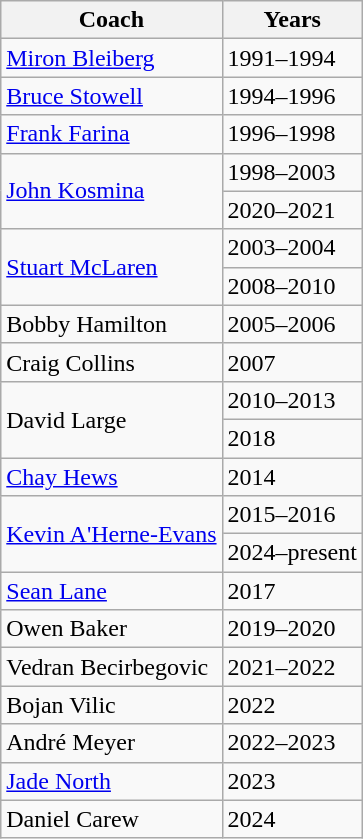<table class="wikitable sortable">
<tr>
<th>Coach</th>
<th>Years</th>
</tr>
<tr>
<td> <a href='#'>Miron Bleiberg</a></td>
<td>1991–1994</td>
</tr>
<tr>
<td> <a href='#'>Bruce Stowell</a></td>
<td>1994–1996</td>
</tr>
<tr>
<td> <a href='#'>Frank Farina</a></td>
<td>1996–1998</td>
</tr>
<tr>
<td rowspan="2"> <a href='#'>John Kosmina</a></td>
<td>1998–2003</td>
</tr>
<tr>
<td>2020–2021</td>
</tr>
<tr>
<td rowspan="2"> <a href='#'>Stuart McLaren</a></td>
<td>2003–2004</td>
</tr>
<tr>
<td>2008–2010</td>
</tr>
<tr>
<td> Bobby Hamilton</td>
<td>2005–2006</td>
</tr>
<tr>
<td> Craig Collins</td>
<td>2007</td>
</tr>
<tr>
<td rowspan="2"> David Large</td>
<td>2010–2013</td>
</tr>
<tr>
<td>2018</td>
</tr>
<tr>
<td> <a href='#'>Chay Hews</a></td>
<td>2014</td>
</tr>
<tr>
<td rowspan="2"> <a href='#'>Kevin A'Herne-Evans</a></td>
<td>2015–2016</td>
</tr>
<tr>
<td>2024–present</td>
</tr>
<tr>
<td> <a href='#'>Sean Lane</a></td>
<td>2017</td>
</tr>
<tr>
<td> Owen Baker</td>
<td>2019–2020</td>
</tr>
<tr>
<td> Vedran Becirbegovic</td>
<td>2021–2022</td>
</tr>
<tr>
<td> Bojan Vilic</td>
<td>2022</td>
</tr>
<tr>
<td> André Meyer</td>
<td>2022–2023</td>
</tr>
<tr>
<td> <a href='#'>Jade North</a></td>
<td>2023</td>
</tr>
<tr>
<td> Daniel Carew</td>
<td>2024</td>
</tr>
</table>
